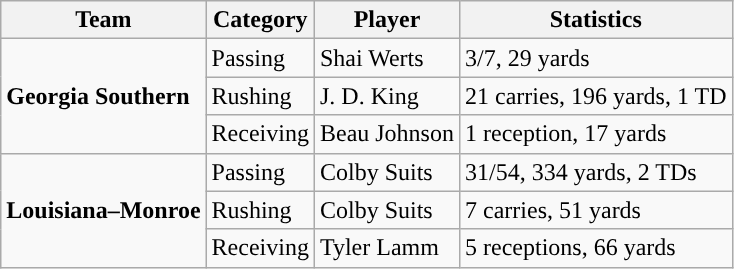<table class="wikitable" style="float: left;">
<tr>
<th>Team</th>
<th>Category</th>
<th>Player</th>
<th>Statistics</th>
</tr>
<tr>
<td rowspan=3><strong>Georgia Southern</strong></td>
<td>Passing</td>
<td>Shai Werts</td>
<td>3/7, 29 yards</td>
</tr>
<tr>
<td>Rushing</td>
<td>J. D. King</td>
<td>21 carries, 196 yards, 1 TD</td>
</tr>
<tr>
<td>Receiving</td>
<td>Beau Johnson</td>
<td>1 reception, 17 yards</td>
</tr>
<tr>
<td rowspan=3><strong>Louisiana–Monroe</strong></td>
<td>Passing</td>
<td>Colby Suits</td>
<td>31/54, 334 yards, 2 TDs</td>
</tr>
<tr>
<td>Rushing</td>
<td>Colby Suits</td>
<td>7 carries, 51 yards</td>
</tr>
<tr>
<td>Receiving</td>
<td>Tyler Lamm</td>
<td>5 receptions, 66 yards</td>
</tr>
</table>
